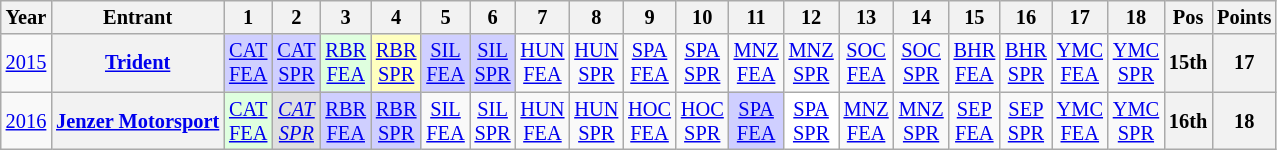<table class="wikitable" style="text-align:center; font-size:85%">
<tr>
<th>Year</th>
<th>Entrant</th>
<th>1</th>
<th>2</th>
<th>3</th>
<th>4</th>
<th>5</th>
<th>6</th>
<th>7</th>
<th>8</th>
<th>9</th>
<th>10</th>
<th>11</th>
<th>12</th>
<th>13</th>
<th>14</th>
<th>15</th>
<th>16</th>
<th>17</th>
<th>18</th>
<th>Pos</th>
<th>Points</th>
</tr>
<tr>
<td><a href='#'>2015</a></td>
<th><a href='#'>Trident</a></th>
<td style="background:#CFCFFF;"><a href='#'>CAT<br>FEA</a><br></td>
<td style="background:#CFCFFF;"><a href='#'>CAT<br>SPR</a><br></td>
<td style="background:#DFFFDF;"><a href='#'>RBR<br>FEA</a><br></td>
<td style="background:#FFFFBF;"><a href='#'>RBR<br>SPR</a><br></td>
<td style="background:#CFCFFF;"><a href='#'>SIL<br>FEA</a><br></td>
<td style="background:#CFCFFF;"><a href='#'>SIL<br>SPR</a><br></td>
<td><a href='#'>HUN<br>FEA</a></td>
<td><a href='#'>HUN<br>SPR</a></td>
<td><a href='#'>SPA<br>FEA</a></td>
<td><a href='#'>SPA<br>SPR</a></td>
<td><a href='#'>MNZ<br>FEA</a></td>
<td><a href='#'>MNZ<br>SPR</a></td>
<td><a href='#'>SOC<br>FEA</a></td>
<td><a href='#'>SOC<br>SPR</a></td>
<td><a href='#'>BHR<br>FEA</a></td>
<td><a href='#'>BHR<br>SPR</a></td>
<td><a href='#'>YMC<br>FEA</a></td>
<td><a href='#'>YMC<br>SPR</a></td>
<th>15th</th>
<th>17</th>
</tr>
<tr>
<td><a href='#'>2016</a></td>
<th nowrap><a href='#'>Jenzer Motorsport</a></th>
<td style="background:#DFFFDF;"><a href='#'>CAT<br>FEA</a><br></td>
<td style="background:#DFDFDF;"><em><a href='#'>CAT<br>SPR</a></em><br></td>
<td style="background:#CFCFFF;"><a href='#'>RBR<br>FEA</a><br></td>
<td style="background:#CFCFFF;"><a href='#'>RBR<br>SPR</a><br></td>
<td><a href='#'>SIL<br>FEA</a></td>
<td><a href='#'>SIL<br>SPR</a></td>
<td><a href='#'>HUN<br>FEA</a></td>
<td><a href='#'>HUN<br>SPR</a></td>
<td><a href='#'>HOC<br>FEA</a></td>
<td><a href='#'>HOC<br>SPR</a></td>
<td style="background:#CFCFFF;"><a href='#'>SPA<br>FEA</a><br></td>
<td style="background:#FFFFFF;"><a href='#'>SPA<br>SPR</a><br></td>
<td><a href='#'>MNZ<br>FEA</a></td>
<td><a href='#'>MNZ<br>SPR</a></td>
<td><a href='#'>SEP<br>FEA</a></td>
<td><a href='#'>SEP<br>SPR</a></td>
<td><a href='#'>YMC<br>FEA</a></td>
<td><a href='#'>YMC<br>SPR</a></td>
<th>16th</th>
<th>18</th>
</tr>
</table>
